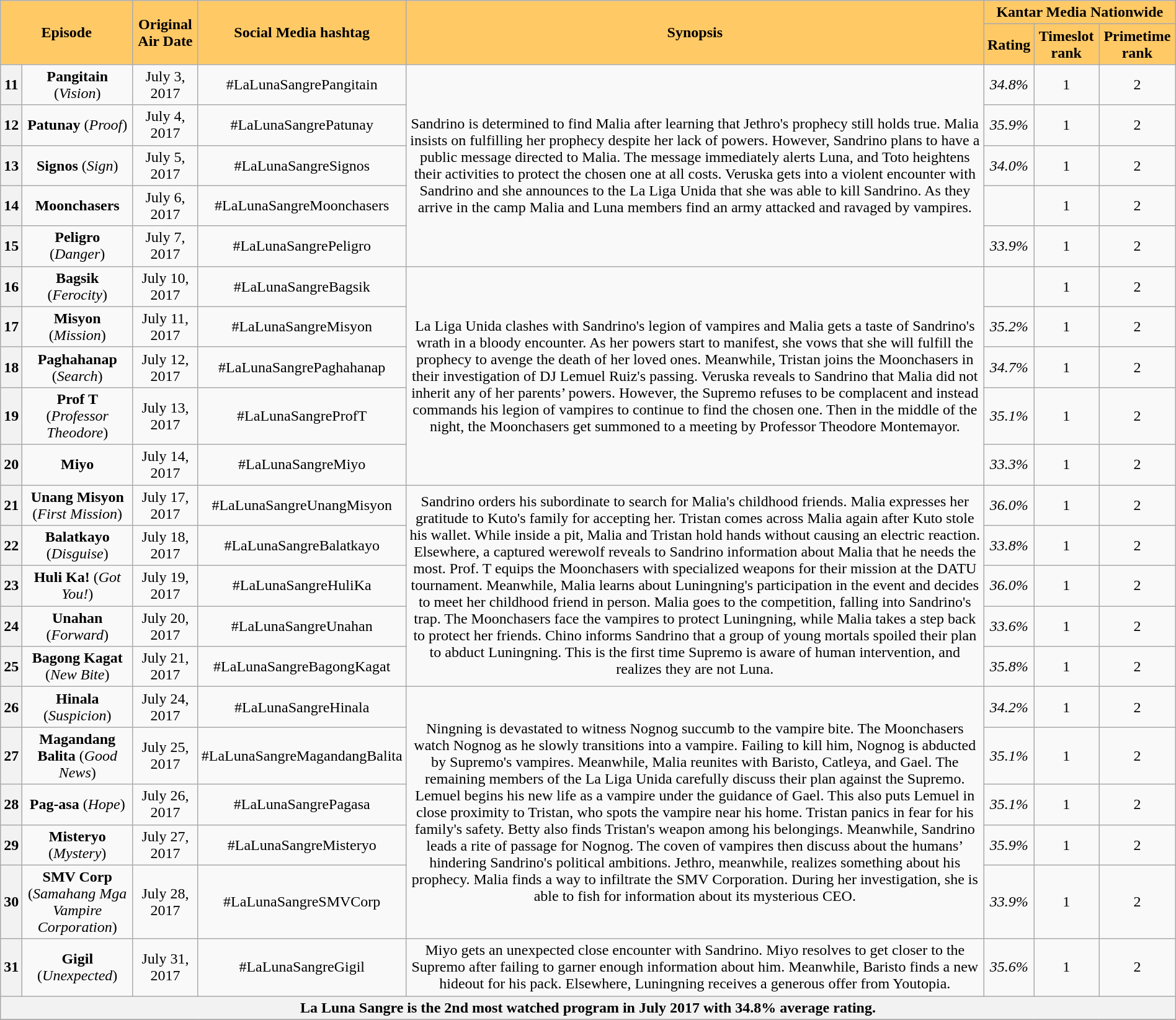<table class="wikitable" style="text-align:center; font-size:100%; line-height:18px;"  width="100%">
<tr>
<th style="background-color:#FFC966; color:#000000;" colspan="2" rowspan="2">Episode</th>
<th style="background-color:#FFC966; color:#000000;" rowspan="2">Original Air Date</th>
<th style="background-color:#FFC966; color:#000000;" rowspan="2">Social Media hashtag</th>
<th style="background-color:#FFC966; color:#000000;" rowspan="2">Synopsis</th>
<th style="background-color:#FFC966; color:#000000;" colspan="3">Kantar Media Nationwide</th>
</tr>
<tr>
<th style="background-color:#FFC966; color:#000000;">Rating</th>
<th style="background-color:#FFC966; color:#000000;">Timeslot rank</th>
<th style="background-color:#FFC966; color:#000000;">Primetime rank</th>
</tr>
<tr>
<th>11</th>
<td><strong>Pangitain</strong> (<em>Vision</em>)</td>
<td>July 3, 2017</td>
<td>#LaLunaSangrePangitain</td>
<td rowspan="5">Sandrino is determined to find Malia after learning that Jethro's prophecy still holds true. Malia insists on fulfilling her prophecy despite her lack of powers. However, Sandrino plans to have a public message directed to Malia. The message immediately alerts Luna, and Toto heightens their activities to protect the chosen one at all costs. Veruska gets into a violent encounter with Sandrino and she announces to the La Liga Unida that she was able to kill Sandrino. As they arrive in the camp Malia and Luna members find an army attacked and ravaged by vampires.</td>
<td><em>34.8%</em></td>
<td>1</td>
<td>2</td>
</tr>
<tr>
<th>12</th>
<td><strong>Patunay</strong> (<em>Proof</em>)</td>
<td>July 4, 2017</td>
<td>#LaLunaSangrePatunay</td>
<td><em>35.9%</em> </td>
<td>1</td>
<td>2</td>
</tr>
<tr>
<th>13</th>
<td><strong>Signos</strong> (<em>Sign</em>)</td>
<td>July 5, 2017</td>
<td>#LaLunaSangreSignos</td>
<td><em>34.0%</em> </td>
<td>1</td>
<td>2</td>
</tr>
<tr>
<th>14</th>
<td><strong>Moonchasers</strong></td>
<td>July 6, 2017</td>
<td>#LaLunaSangreMoonchasers</td>
<td></td>
<td>1</td>
<td>2</td>
</tr>
<tr>
<th>15</th>
<td><strong>Peligro</strong> (<em>Danger</em>)</td>
<td>July 7, 2017</td>
<td>#LaLunaSangrePeligro</td>
<td><em>33.9%</em></td>
<td>1</td>
<td>2</td>
</tr>
<tr>
<th>16</th>
<td><strong>Bagsik</strong> (<em>Ferocity</em>)</td>
<td>July 10, 2017</td>
<td>#LaLunaSangreBagsik</td>
<td rowspan="5">La Liga Unida clashes with Sandrino's legion of vampires and Malia gets a taste of Sandrino's wrath in a bloody encounter. As her powers start to manifest, she vows that she will fulfill the prophecy to avenge the death of her loved ones. Meanwhile, Tristan joins the Moonchasers in their investigation of DJ Lemuel Ruiz's passing.  Veruska reveals to Sandrino that Malia did not inherit any of her parents’ powers. However, the Supremo refuses to be complacent and instead commands his legion of vampires to continue to find the chosen one. Then in the middle of the night, the Moonchasers get summoned to a meeting by Professor Theodore Montemayor.</td>
<td></td>
<td>1</td>
<td>2</td>
</tr>
<tr>
<th>17</th>
<td><strong>Misyon</strong> (<em>Mission</em>)</td>
<td>July 11, 2017</td>
<td>#LaLunaSangreMisyon</td>
<td><em>35.2%</em> </td>
<td>1</td>
<td>2</td>
</tr>
<tr>
<th>18</th>
<td><strong>Paghahanap</strong> (<em>Search</em>)</td>
<td>July 12, 2017</td>
<td>#LaLunaSangrePaghahanap</td>
<td><em>34.7%</em> </td>
<td>1</td>
<td>2</td>
</tr>
<tr>
<th>19</th>
<td><strong>Prof T</strong> (<em>Professor Theodore</em>)</td>
<td>July 13, 2017</td>
<td>#LaLunaSangreProfT</td>
<td><em>35.1%</em> </td>
<td>1</td>
<td>2</td>
</tr>
<tr>
<th>20</th>
<td><strong>Miyo</strong></td>
<td>July 14, 2017</td>
<td>#LaLunaSangreMiyo</td>
<td><em>33.3%</em></td>
<td>1</td>
<td>2</td>
</tr>
<tr>
<th>21</th>
<td><strong>Unang Misyon</strong> (<em>First Mission</em>)</td>
<td>July 17, 2017</td>
<td>#LaLunaSangreUnangMisyon</td>
<td rowspan="5">Sandrino orders his subordinate to search for Malia's childhood friends. Malia expresses her gratitude to Kuto's family for accepting her. Tristan comes across Malia again after Kuto stole his wallet. While inside a pit, Malia and Tristan hold hands without causing an electric reaction. Elsewhere, a captured werewolf reveals to Sandrino information about Malia that he needs the most. Prof. T equips the Moonchasers with specialized weapons for their mission at the DATU tournament. Meanwhile, Malia learns about Luningning's participation in the event and decides to meet her childhood friend in person. Malia goes to the competition, falling into Sandrino's trap. The Moonchasers face the vampires to protect Luningning, while Malia takes a step back to protect her friends. Chino informs Sandrino that a group of young mortals spoiled their plan to abduct Luningning. This is the first time Supremo is aware of human intervention, and realizes they are not Luna.</td>
<td><em>36.0%</em></td>
<td>1</td>
<td>2</td>
</tr>
<tr>
<th>22</th>
<td><strong>Balatkayo</strong> (<em>Disguise</em>)</td>
<td>July 18, 2017</td>
<td>#LaLunaSangreBalatkayo</td>
<td><em>33.8%</em></td>
<td>1</td>
<td>2</td>
</tr>
<tr>
<th>23</th>
<td><strong>Huli Ka!</strong> (<em>Got You!</em>)</td>
<td>July 19, 2017</td>
<td>#LaLunaSangreHuliKa</td>
<td><em>36.0%</em></td>
<td>1</td>
<td>2</td>
</tr>
<tr>
<th>24</th>
<td><strong>Unahan</strong> (<em>Forward</em>)</td>
<td>July 20, 2017</td>
<td>#LaLunaSangreUnahan</td>
<td><em>33.6%</em></td>
<td>1</td>
<td>2</td>
</tr>
<tr>
<th>25</th>
<td><strong>Bagong Kagat</strong> (<em>New Bite</em>)</td>
<td>July 21, 2017</td>
<td>#LaLunaSangreBagongKagat</td>
<td><em>35.8%</em></td>
<td>1</td>
<td>2</td>
</tr>
<tr>
<th>26</th>
<td><strong>Hinala</strong> (<em>Suspicion</em>)</td>
<td>July 24, 2017</td>
<td>#LaLunaSangreHinala</td>
<td rowspan="5">Ningning is devastated to witness Nognog succumb to the vampire bite. The Moonchasers watch Nognog as he slowly transitions into a vampire. Failing to kill him, Nognog is abducted by Supremo's vampires. Meanwhile, Malia reunites with Baristo, Catleya, and Gael. The remaining members of the La Liga Unida carefully discuss their plan against the Supremo. Lemuel begins his new life as a vampire under the guidance of Gael. This also puts Lemuel in close proximity to Tristan, who spots the vampire near his home. Tristan panics in fear for his family's safety. Betty also finds Tristan's weapon among his belongings. Meanwhile, Sandrino leads a rite of passage for Nognog. The coven of vampires then discuss about the humans’ hindering Sandrino's political ambitions. Jethro, meanwhile, realizes something about his prophecy. Malia finds a way to infiltrate the SMV Corporation. During her investigation, she is able to fish for information about its mysterious CEO.</td>
<td><em>34.2%</em></td>
<td>1</td>
<td>2</td>
</tr>
<tr>
<th>27</th>
<td><strong>Magandang Balita</strong> (<em>Good News</em>)</td>
<td>July 25, 2017</td>
<td>#LaLunaSangreMagandangBalita</td>
<td><em>35.1%</em></td>
<td>1</td>
<td>2</td>
</tr>
<tr>
<th>28</th>
<td><strong>Pag-asa</strong> (<em>Hope</em>)</td>
<td>July 26, 2017</td>
<td>#LaLunaSangrePagasa</td>
<td><em>35.1%</em></td>
<td>1</td>
<td>2</td>
</tr>
<tr>
<th>29</th>
<td><strong>Misteryo</strong> (<em>Mystery</em>)</td>
<td>July 27, 2017</td>
<td>#LaLunaSangreMisteryo</td>
<td><em>35.9%</em></td>
<td>1</td>
<td>2</td>
</tr>
<tr>
<th>30</th>
<td><strong>SMV Corp</strong> (<em>Samahang Mga Vampire Corporation</em>)</td>
<td>July 28, 2017</td>
<td>#LaLunaSangreSMVCorp</td>
<td><em>33.9%</em></td>
<td>1</td>
<td>2</td>
</tr>
<tr>
<th>31</th>
<td><strong>Gigil</strong> (<em>Unexpected</em>)</td>
<td>July 31, 2017</td>
<td>#LaLunaSangreGigil</td>
<td>Miyo gets an unexpected close encounter with Sandrino. Miyo resolves to get closer to the Supremo after failing to garner enough information about him. Meanwhile, Baristo finds a new hideout for his pack. Elsewhere, Luningning receives a generous offer from Youtopia.</td>
<td><em>35.6%</em></td>
<td>1</td>
<td>2</td>
</tr>
<tr>
<th colspan = "8" style="text-align: center; border-: 3px solid #ffba31;">La Luna Sangre is the 2nd most watched program in July 2017 with 34.8% average rating.</th>
</tr>
<tr>
</tr>
</table>
